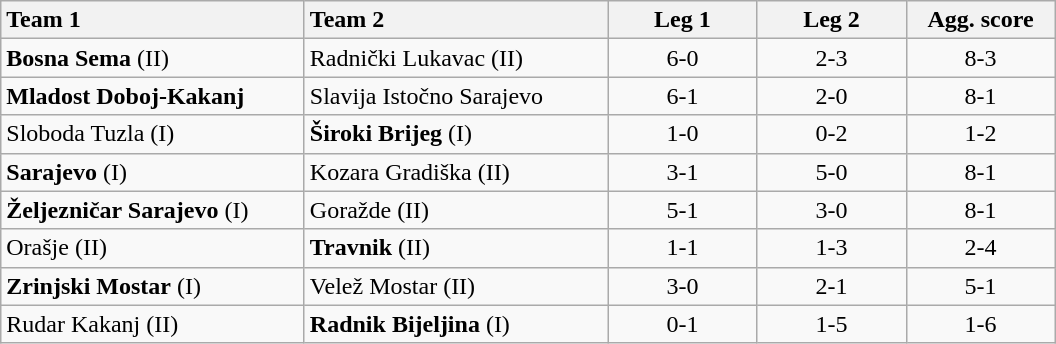<table class="wikitable">
<tr>
<th style="width:195px; text-align:left">Team 1</th>
<th style="width:195px; text-align:left">Team 2</th>
<th style="width:92px; text-align:center">Leg 1</th>
<th style="width:92px; text-align:center">Leg 2</th>
<th style="width:92px; text-align:center">Agg. score</th>
</tr>
<tr>
<td><strong>Bosna Sema</strong> (II)</td>
<td>Radnički Lukavac (II)</td>
<td style="text-align:center">6-0</td>
<td style="text-align:center">2-3</td>
<td style="text-align:center">8-3</td>
</tr>
<tr>
<td><strong>Mladost Doboj-Kakanj</strong></td>
<td>Slavija Istočno Sarajevo</td>
<td style="text-align:center">6-1</td>
<td style="text-align:center">2-0</td>
<td style="text-align:center">8-1</td>
</tr>
<tr>
<td>Sloboda Tuzla (I)</td>
<td><strong>Široki Brijeg</strong> (I)</td>
<td style="text-align:center">1-0</td>
<td style="text-align:center">0-2</td>
<td style="text-align:center">1-2</td>
</tr>
<tr>
<td><strong>Sarajevo</strong> (I)</td>
<td>Kozara Gradiška (II)</td>
<td style="text-align:center">3-1</td>
<td style="text-align:center">5-0</td>
<td style="text-align:center">8-1</td>
</tr>
<tr>
<td><strong>Željezničar Sarajevo</strong> (I)</td>
<td>Goražde (II)</td>
<td style="text-align:center">5-1</td>
<td style="text-align:center">3-0</td>
<td style="text-align:center">8-1</td>
</tr>
<tr>
<td>Orašje (II)</td>
<td><strong>Travnik</strong> (II)</td>
<td style="text-align:center">1-1</td>
<td style="text-align:center">1-3</td>
<td style="text-align:center">2-4</td>
</tr>
<tr>
<td><strong>Zrinjski Mostar</strong> (I)</td>
<td>Velež Mostar (II)</td>
<td style="text-align:center">3-0</td>
<td style="text-align:center">2-1</td>
<td style="text-align:center">5-1</td>
</tr>
<tr>
<td>Rudar Kakanj (II)</td>
<td><strong>Radnik Bijeljina</strong> (I)</td>
<td style="text-align:center">0-1</td>
<td style="text-align:center">1-5</td>
<td style="text-align:center">1-6</td>
</tr>
</table>
